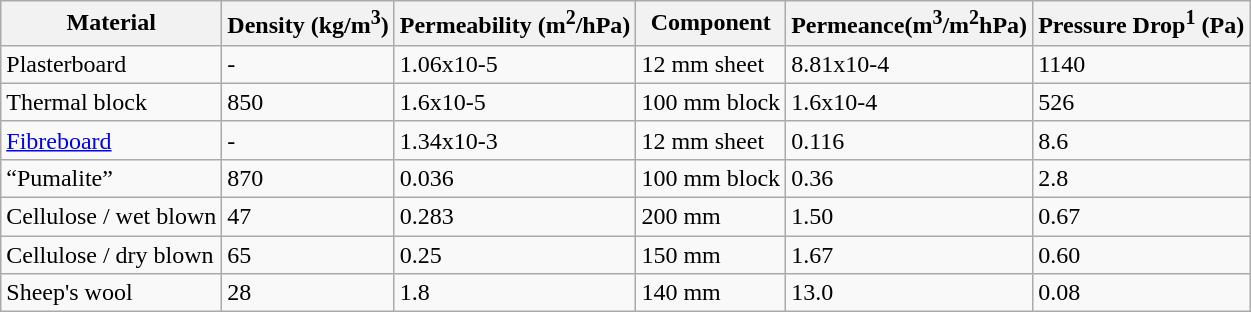<table class="wikitable">
<tr>
<th>Material</th>
<th>Density (kg/m<sup>3</sup>)</th>
<th>Permeability (m<sup>2</sup>/hPa)</th>
<th>Component</th>
<th>Permeance(m<sup>3</sup>/m<sup>2</sup>hPa)</th>
<th>Pressure Drop<sup>1</sup> (Pa)</th>
</tr>
<tr>
<td>Plasterboard</td>
<td>-</td>
<td>1.06x10-5</td>
<td>12 mm sheet</td>
<td>8.81x10-4</td>
<td>1140</td>
</tr>
<tr>
<td>Thermal block</td>
<td>850</td>
<td>1.6x10-5</td>
<td>100 mm block</td>
<td>1.6x10-4</td>
<td>526</td>
</tr>
<tr>
<td><a href='#'>Fibreboard</a></td>
<td>-</td>
<td>1.34x10-3</td>
<td>12 mm sheet</td>
<td>0.116</td>
<td>8.6</td>
</tr>
<tr>
<td>“Pumalite”</td>
<td>870</td>
<td>0.036</td>
<td>100 mm block</td>
<td>0.36</td>
<td>2.8</td>
</tr>
<tr>
<td>Cellulose / wet blown</td>
<td>47</td>
<td>0.283</td>
<td>200 mm</td>
<td>1.50</td>
<td>0.67</td>
</tr>
<tr>
<td>Cellulose / dry blown</td>
<td>65</td>
<td>0.25</td>
<td>150 mm</td>
<td>1.67</td>
<td>0.60</td>
</tr>
<tr>
<td>Sheep's wool</td>
<td>28</td>
<td>1.8</td>
<td>140 mm</td>
<td>13.0</td>
<td>0.08</td>
</tr>
</table>
